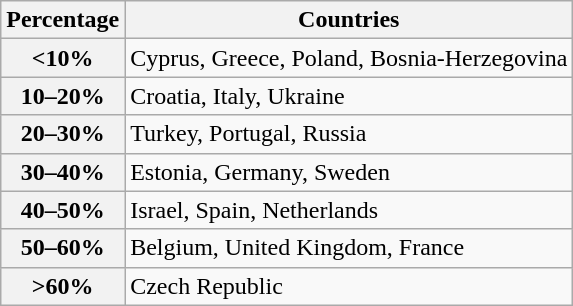<table border="1" class="wikitable">
<tr>
<th>Percentage</th>
<th>Countries</th>
</tr>
<tr>
<th><10%</th>
<td>Cyprus, Greece, Poland, Bosnia-Herzegovina</td>
</tr>
<tr>
<th>10–20%</th>
<td>Croatia, Italy, Ukraine</td>
</tr>
<tr>
<th>20–30%</th>
<td>Turkey, Portugal, Russia</td>
</tr>
<tr>
<th>30–40%</th>
<td>Estonia, Germany, Sweden</td>
</tr>
<tr>
<th>40–50%</th>
<td>Israel, Spain, Netherlands</td>
</tr>
<tr>
<th>50–60%</th>
<td>Belgium, United Kingdom, France</td>
</tr>
<tr>
<th>>60%</th>
<td>Czech Republic</td>
</tr>
</table>
